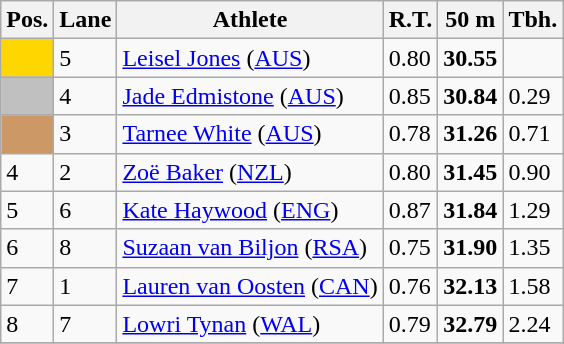<table class="wikitable">
<tr>
<th>Pos.</th>
<th>Lane</th>
<th>Athlete</th>
<th>R.T.</th>
<th>50 m</th>
<th>Tbh.</th>
</tr>
<tr>
<td style="text-align:center;background-color:gold;"></td>
<td>5</td>
<td> <a href='#'>Leisel Jones</a> (<a href='#'>AUS</a>)</td>
<td>0.80</td>
<td><strong>30.55</strong></td>
<td> </td>
</tr>
<tr>
<td style="text-align:center;background-color:silver;"></td>
<td>4</td>
<td> <a href='#'>Jade Edmistone</a> (<a href='#'>AUS</a>)</td>
<td>0.85</td>
<td><strong>30.84</strong></td>
<td>0.29</td>
</tr>
<tr>
<td style="text-align:center;background-color:#cc9966;"></td>
<td>3</td>
<td> <a href='#'>Tarnee White</a> (<a href='#'>AUS</a>)</td>
<td>0.78</td>
<td><strong>31.26</strong></td>
<td>0.71</td>
</tr>
<tr>
<td>4</td>
<td>2</td>
<td> <a href='#'>Zoë Baker</a> (<a href='#'>NZL</a>)</td>
<td>0.80</td>
<td><strong>31.45</strong></td>
<td>0.90</td>
</tr>
<tr>
<td>5</td>
<td>6</td>
<td> <a href='#'>Kate Haywood</a> (<a href='#'>ENG</a>)</td>
<td>0.87</td>
<td><strong>31.84</strong></td>
<td>1.29</td>
</tr>
<tr>
<td>6</td>
<td>8</td>
<td> <a href='#'>Suzaan van Biljon</a> (<a href='#'>RSA</a>)</td>
<td>0.75</td>
<td><strong>31.90</strong></td>
<td>1.35</td>
</tr>
<tr>
<td>7</td>
<td>1</td>
<td> <a href='#'>Lauren van Oosten</a> (<a href='#'>CAN</a>)</td>
<td>0.76</td>
<td><strong>32.13</strong></td>
<td>1.58</td>
</tr>
<tr>
<td>8</td>
<td>7</td>
<td> <a href='#'>Lowri Tynan</a> (<a href='#'>WAL</a>)</td>
<td>0.79</td>
<td><strong>32.79</strong></td>
<td>2.24</td>
</tr>
<tr>
</tr>
</table>
